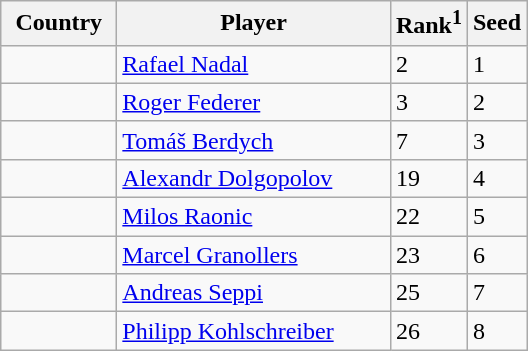<table class="wikitable" border="1">
<tr>
<th width="70">Country</th>
<th width="175">Player</th>
<th>Rank<sup>1</sup></th>
<th>Seed</th>
</tr>
<tr>
<td></td>
<td><a href='#'>Rafael Nadal</a></td>
<td>2</td>
<td>1</td>
</tr>
<tr>
<td></td>
<td><a href='#'>Roger Federer</a></td>
<td>3</td>
<td>2</td>
</tr>
<tr>
<td></td>
<td><a href='#'>Tomáš Berdych</a></td>
<td>7</td>
<td>3</td>
</tr>
<tr>
<td></td>
<td><a href='#'>Alexandr Dolgopolov</a></td>
<td>19</td>
<td>4</td>
</tr>
<tr>
<td></td>
<td><a href='#'>Milos Raonic</a></td>
<td>22</td>
<td>5</td>
</tr>
<tr>
<td></td>
<td><a href='#'>Marcel Granollers</a></td>
<td>23</td>
<td>6</td>
</tr>
<tr>
<td></td>
<td><a href='#'>Andreas Seppi</a></td>
<td>25</td>
<td>7</td>
</tr>
<tr>
<td></td>
<td><a href='#'>Philipp Kohlschreiber</a></td>
<td>26</td>
<td>8</td>
</tr>
</table>
